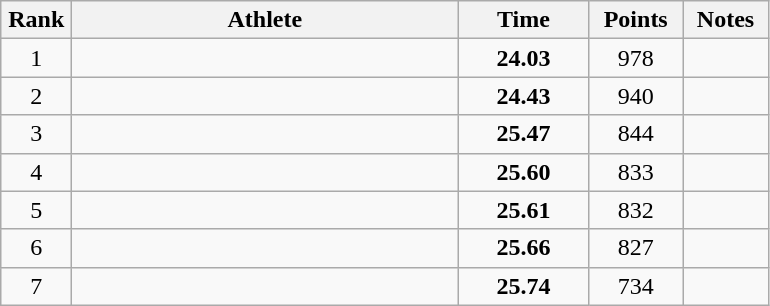<table class="wikitable" style="text-align:center">
<tr>
<th width=40>Rank</th>
<th width=250>Athlete</th>
<th width=80>Time</th>
<th width=55>Points</th>
<th width=50>Notes</th>
</tr>
<tr>
<td>1</td>
<td align=left></td>
<td><strong>24.03</strong></td>
<td>978</td>
<td></td>
</tr>
<tr>
<td>2</td>
<td align=left></td>
<td><strong>24.43</strong></td>
<td>940</td>
<td></td>
</tr>
<tr>
<td>3</td>
<td align=left></td>
<td><strong>25.47</strong></td>
<td>844</td>
<td></td>
</tr>
<tr>
<td>4</td>
<td align=left></td>
<td><strong>25.60</strong></td>
<td>833</td>
<td></td>
</tr>
<tr>
<td>5</td>
<td align=left></td>
<td><strong>25.61</strong></td>
<td>832</td>
<td></td>
</tr>
<tr>
<td>6</td>
<td align=left></td>
<td><strong>25.66</strong></td>
<td>827</td>
<td></td>
</tr>
<tr>
<td>7</td>
<td align=left></td>
<td><strong>25.74</strong></td>
<td>734</td>
<td></td>
</tr>
</table>
